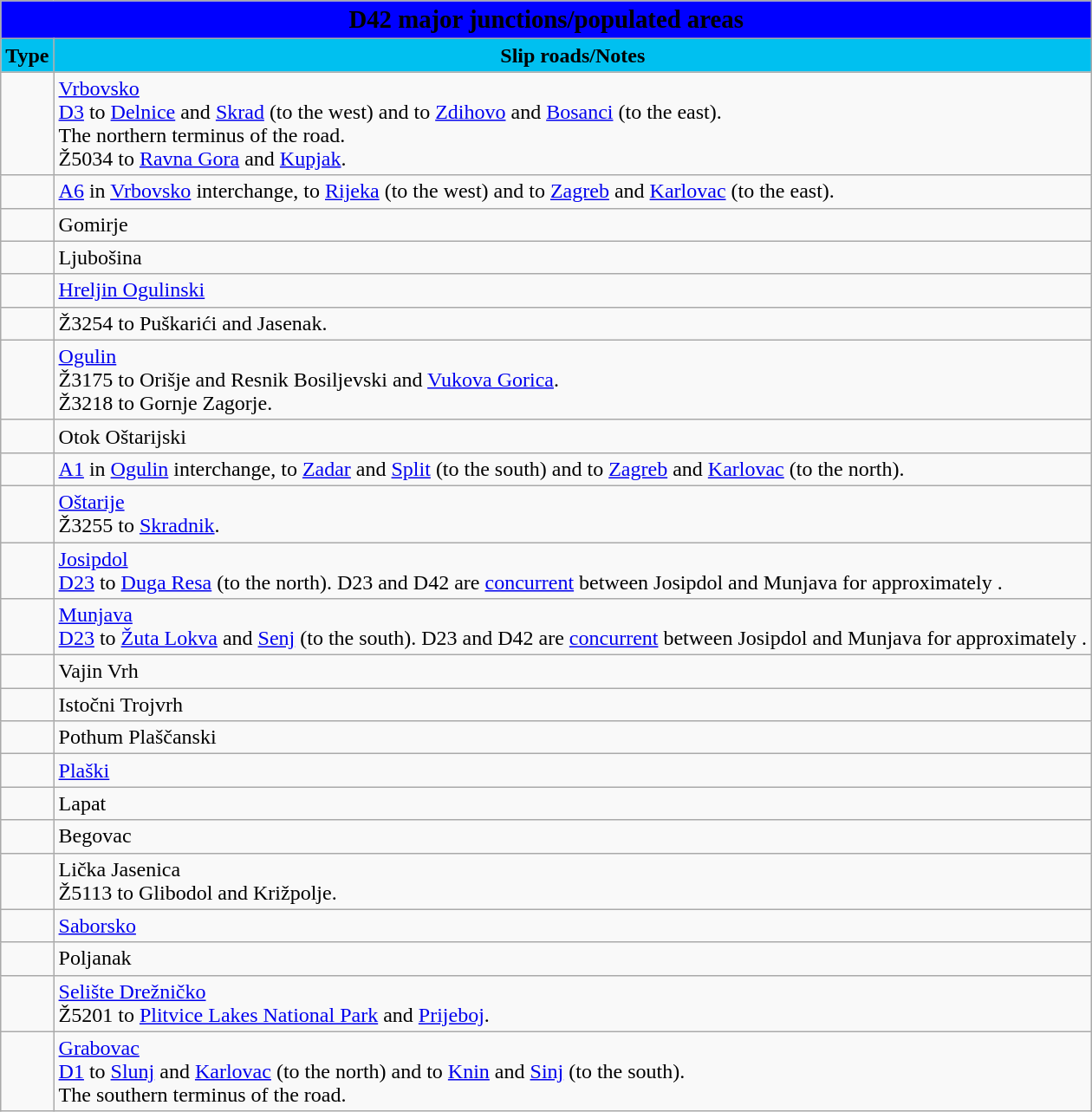<table class="wikitable">
<tr>
<td colspan=2 bgcolor=blue align=center style=margin-top:15><span><big><strong>D42 major junctions/populated areas</strong></big></span></td>
</tr>
<tr>
<td align=center bgcolor=00c0f0><strong>Type</strong></td>
<td align=center bgcolor=00c0f0><strong>Slip roads/Notes</strong></td>
</tr>
<tr>
<td></td>
<td><a href='#'>Vrbovsko</a><br> <a href='#'>D3</a> to <a href='#'>Delnice</a> and <a href='#'>Skrad</a> (to the west) and to <a href='#'>Zdihovo</a> and <a href='#'>Bosanci</a> (to the east).<br>The northern terminus of the road.<br>Ž5034 to <a href='#'>Ravna Gora</a> and <a href='#'>Kupjak</a>.</td>
</tr>
<tr>
<td></td>
<td> <a href='#'>A6</a> in <a href='#'>Vrbovsko</a> interchange, to <a href='#'>Rijeka</a> (to the west) and to <a href='#'>Zagreb</a> and <a href='#'>Karlovac</a> (to the east).</td>
</tr>
<tr>
<td></td>
<td>Gomirje</td>
</tr>
<tr>
<td></td>
<td>Ljubošina</td>
</tr>
<tr>
<td></td>
<td><a href='#'>Hreljin Ogulinski</a></td>
</tr>
<tr>
<td></td>
<td>Ž3254 to Puškarići and Jasenak.</td>
</tr>
<tr>
<td></td>
<td><a href='#'>Ogulin</a><br>Ž3175 to Orišje and Resnik Bosiljevski and <a href='#'>Vukova Gorica</a>.<br>Ž3218 to Gornje Zagorje.</td>
</tr>
<tr>
<td></td>
<td>Otok Oštarijski</td>
</tr>
<tr>
<td></td>
<td> <a href='#'>A1</a> in <a href='#'>Ogulin</a> interchange, to <a href='#'>Zadar</a> and <a href='#'>Split</a> (to the south) and to <a href='#'>Zagreb</a> and <a href='#'>Karlovac</a> (to the north).</td>
</tr>
<tr>
<td></td>
<td><a href='#'>Oštarije</a><br>Ž3255 to <a href='#'>Skradnik</a>.</td>
</tr>
<tr>
<td></td>
<td><a href='#'>Josipdol</a><br> <a href='#'>D23</a> to <a href='#'>Duga Resa</a> (to the north). D23 and D42 are <a href='#'>concurrent</a> between Josipdol and Munjava for approximately .</td>
</tr>
<tr>
<td></td>
<td><a href='#'>Munjava</a><br> <a href='#'>D23</a> to <a href='#'>Žuta Lokva</a> and <a href='#'>Senj</a> (to the south). D23 and D42 are <a href='#'>concurrent</a> between Josipdol and Munjava for approximately .</td>
</tr>
<tr>
<td></td>
<td>Vajin Vrh</td>
</tr>
<tr>
<td></td>
<td>Istočni Trojvrh</td>
</tr>
<tr>
<td></td>
<td>Pothum Plaščanski</td>
</tr>
<tr>
<td></td>
<td><a href='#'>Plaški</a></td>
</tr>
<tr>
<td></td>
<td>Lapat</td>
</tr>
<tr>
<td></td>
<td>Begovac</td>
</tr>
<tr>
<td></td>
<td>Lička Jasenica<br>Ž5113 to Glibodol and Križpolje.</td>
</tr>
<tr>
<td></td>
<td><a href='#'>Saborsko</a></td>
</tr>
<tr>
<td></td>
<td>Poljanak</td>
</tr>
<tr>
<td></td>
<td><a href='#'>Selište Drežničko</a><br>Ž5201 to <a href='#'>Plitvice Lakes National Park</a> and <a href='#'>Prijeboj</a>.</td>
</tr>
<tr>
<td></td>
<td><a href='#'>Grabovac</a><br> <a href='#'>D1</a> to <a href='#'>Slunj</a> and <a href='#'>Karlovac</a> (to the north) and to <a href='#'>Knin</a> and <a href='#'>Sinj</a> (to the south).<br>The southern terminus of the road.</td>
</tr>
</table>
